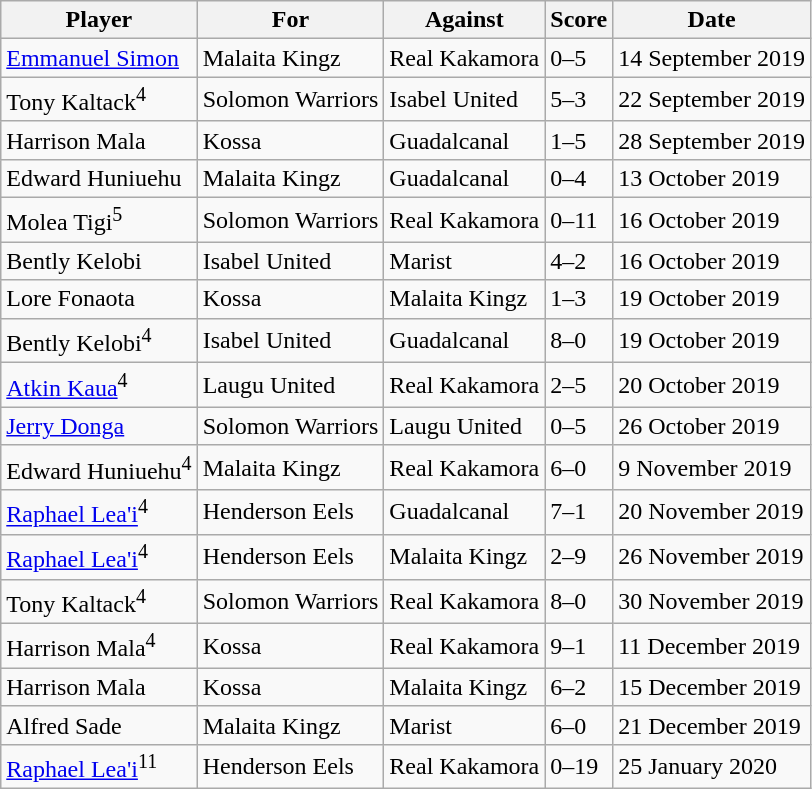<table class="wikitable">
<tr>
<th>Player</th>
<th>For</th>
<th>Against</th>
<th>Score</th>
<th>Date</th>
</tr>
<tr>
<td> <a href='#'>Emmanuel Simon</a></td>
<td>Malaita Kingz</td>
<td>Real Kakamora</td>
<td>0–5</td>
<td>14 September 2019</td>
</tr>
<tr>
<td> Tony Kaltack<sup>4</sup></td>
<td>Solomon Warriors</td>
<td>Isabel United</td>
<td>5–3</td>
<td>22 September 2019</td>
</tr>
<tr>
<td> Harrison Mala</td>
<td>Kossa</td>
<td>Guadalcanal</td>
<td>1–5</td>
<td>28 September 2019</td>
</tr>
<tr>
<td> Edward Huniuehu</td>
<td>Malaita Kingz</td>
<td>Guadalcanal</td>
<td>0–4</td>
<td>13 October 2019</td>
</tr>
<tr>
<td> Molea Tigi<sup>5</sup></td>
<td>Solomon Warriors</td>
<td>Real Kakamora</td>
<td>0–11</td>
<td>16 October 2019</td>
</tr>
<tr>
<td> Bently Kelobi</td>
<td>Isabel United</td>
<td>Marist</td>
<td>4–2</td>
<td>16 October 2019</td>
</tr>
<tr>
<td> Lore Fonaota</td>
<td>Kossa</td>
<td>Malaita Kingz</td>
<td>1–3</td>
<td>19 October 2019</td>
</tr>
<tr>
<td> Bently Kelobi<sup>4</sup></td>
<td>Isabel United</td>
<td>Guadalcanal</td>
<td>8–0</td>
<td>19 October 2019</td>
</tr>
<tr>
<td> <a href='#'>Atkin Kaua</a><sup>4</sup></td>
<td>Laugu United</td>
<td>Real Kakamora</td>
<td>2–5</td>
<td>20 October 2019</td>
</tr>
<tr>
<td> <a href='#'>Jerry Donga</a></td>
<td>Solomon Warriors</td>
<td>Laugu United</td>
<td>0–5</td>
<td>26 October 2019</td>
</tr>
<tr>
<td> Edward Huniuehu<sup>4</sup></td>
<td>Malaita Kingz</td>
<td>Real Kakamora</td>
<td>6–0</td>
<td>9 November 2019</td>
</tr>
<tr>
<td> <a href='#'>Raphael Lea'i</a><sup>4</sup></td>
<td>Henderson Eels</td>
<td>Guadalcanal</td>
<td>7–1</td>
<td>20 November 2019</td>
</tr>
<tr>
<td> <a href='#'>Raphael Lea'i</a><sup>4</sup></td>
<td>Henderson Eels</td>
<td>Malaita Kingz</td>
<td>2–9</td>
<td>26 November 2019</td>
</tr>
<tr>
<td> Tony Kaltack<sup>4</sup></td>
<td>Solomon Warriors</td>
<td>Real Kakamora</td>
<td>8–0</td>
<td>30 November 2019</td>
</tr>
<tr>
<td> Harrison Mala<sup>4</sup></td>
<td>Kossa</td>
<td>Real Kakamora</td>
<td>9–1</td>
<td>11 December 2019</td>
</tr>
<tr>
<td> Harrison Mala</td>
<td>Kossa</td>
<td>Malaita Kingz</td>
<td>6–2</td>
<td>15 December 2019</td>
</tr>
<tr>
<td> Alfred Sade</td>
<td>Malaita Kingz</td>
<td>Marist</td>
<td>6–0</td>
<td>21 December 2019</td>
</tr>
<tr>
<td> <a href='#'>Raphael Lea'i</a><sup>11</sup></td>
<td>Henderson Eels</td>
<td>Real Kakamora</td>
<td>0–19</td>
<td>25 January 2020</td>
</tr>
</table>
